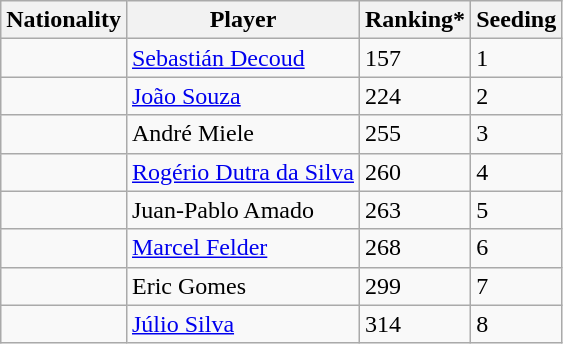<table class="wikitable" border="1">
<tr>
<th>Nationality</th>
<th>Player</th>
<th>Ranking*</th>
<th>Seeding</th>
</tr>
<tr>
<td></td>
<td><a href='#'>Sebastián Decoud</a></td>
<td>157</td>
<td>1</td>
</tr>
<tr>
<td></td>
<td><a href='#'>João Souza</a></td>
<td>224</td>
<td>2</td>
</tr>
<tr>
<td></td>
<td>André Miele</td>
<td>255</td>
<td>3</td>
</tr>
<tr>
<td></td>
<td><a href='#'>Rogério Dutra da Silva</a></td>
<td>260</td>
<td>4</td>
</tr>
<tr>
<td></td>
<td>Juan-Pablo Amado</td>
<td>263</td>
<td>5</td>
</tr>
<tr>
<td></td>
<td><a href='#'>Marcel Felder</a></td>
<td>268</td>
<td>6</td>
</tr>
<tr>
<td></td>
<td>Eric Gomes</td>
<td>299</td>
<td>7</td>
</tr>
<tr>
<td></td>
<td><a href='#'>Júlio Silva</a></td>
<td>314</td>
<td>8</td>
</tr>
</table>
